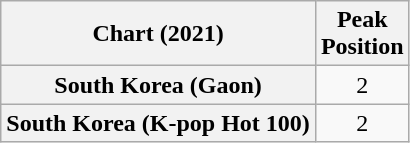<table class="wikitable plainrowheaders" style="text-align:center;">
<tr>
<th scope="col">Chart (2021)</th>
<th scope="col">Peak<br>Position</th>
</tr>
<tr>
<th scope="row">South Korea (Gaon)</th>
<td>2</td>
</tr>
<tr>
<th scope="row">South Korea (K-pop Hot 100)</th>
<td>2</td>
</tr>
</table>
